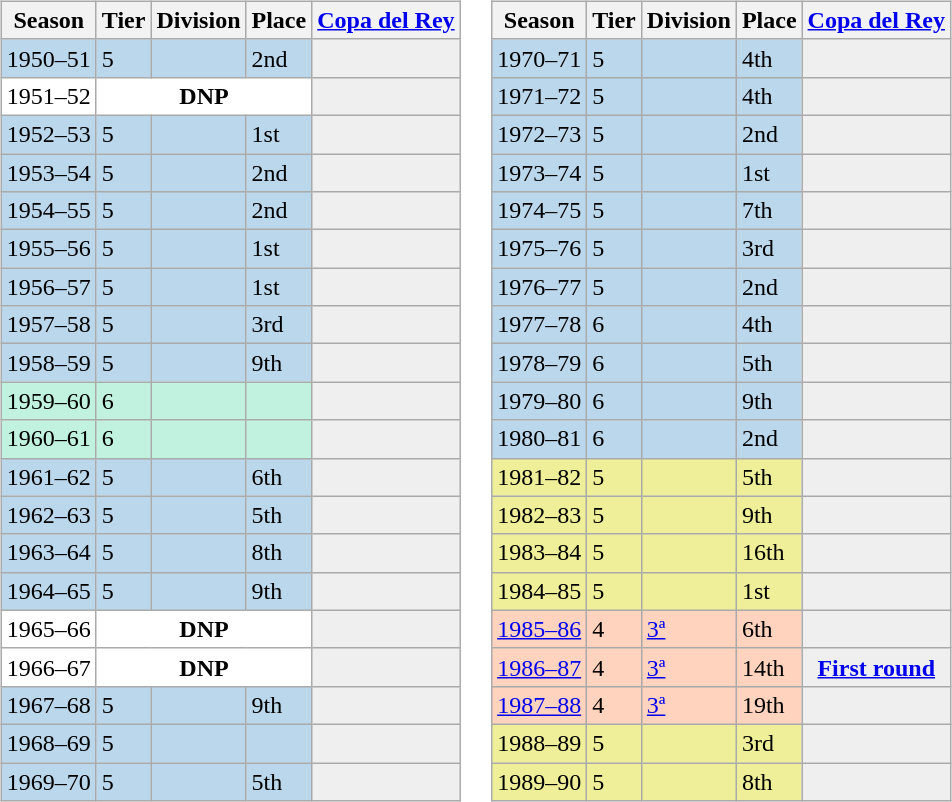<table>
<tr>
<td valign="top" width=0%><br><table class="wikitable">
<tr style="background:#f0f6fa;">
<th>Season</th>
<th>Tier</th>
<th>Division</th>
<th>Place</th>
<th><a href='#'>Copa del Rey</a></th>
</tr>
<tr>
<td style="background:#BBD7EC;">1950–51</td>
<td style="background:#BBD7EC;">5</td>
<td style="background:#BBD7EC;"></td>
<td style="background:#BBD7EC;">2nd</td>
<th style="background:#efefef;"></th>
</tr>
<tr>
<td style="background:#FFFFFF;">1951–52</td>
<th style="background:#FFFFFF;" colspan="3">DNP</th>
<td style="background:#efefef;"></td>
</tr>
<tr>
<td style="background:#BBD7EC;">1952–53</td>
<td style="background:#BBD7EC;">5</td>
<td style="background:#BBD7EC;"></td>
<td style="background:#BBD7EC;">1st</td>
<th style="background:#efefef;"></th>
</tr>
<tr>
<td style="background:#BBD7EC;">1953–54</td>
<td style="background:#BBD7EC;">5</td>
<td style="background:#BBD7EC;"></td>
<td style="background:#BBD7EC;">2nd</td>
<th style="background:#efefef;"></th>
</tr>
<tr>
<td style="background:#BBD7EC;">1954–55</td>
<td style="background:#BBD7EC;">5</td>
<td style="background:#BBD7EC;"></td>
<td style="background:#BBD7EC;">2nd</td>
<th style="background:#efefef;"></th>
</tr>
<tr>
<td style="background:#BBD7EC;">1955–56</td>
<td style="background:#BBD7EC;">5</td>
<td style="background:#BBD7EC;"></td>
<td style="background:#BBD7EC;">1st</td>
<th style="background:#efefef;"></th>
</tr>
<tr>
<td style="background:#BBD7EC;">1956–57</td>
<td style="background:#BBD7EC;">5</td>
<td style="background:#BBD7EC;"></td>
<td style="background:#BBD7EC;">1st</td>
<th style="background:#efefef;"></th>
</tr>
<tr>
<td style="background:#BBD7EC;">1957–58</td>
<td style="background:#BBD7EC;">5</td>
<td style="background:#BBD7EC;"></td>
<td style="background:#BBD7EC;">3rd</td>
<th style="background:#efefef;"></th>
</tr>
<tr>
<td style="background:#BBD7EC;">1958–59</td>
<td style="background:#BBD7EC;">5</td>
<td style="background:#BBD7EC;"></td>
<td style="background:#BBD7EC;">9th</td>
<th style="background:#efefef;"></th>
</tr>
<tr>
<td style="background:#C0F2DF;">1959–60</td>
<td style="background:#C0F2DF;">6</td>
<td style="background:#C0F2DF;"></td>
<td style="background:#C0F2DF;"></td>
<th style="background:#efefef;"></th>
</tr>
<tr>
<td style="background:#C0F2DF;">1960–61</td>
<td style="background:#C0F2DF;">6</td>
<td style="background:#C0F2DF;"></td>
<td style="background:#C0F2DF;"></td>
<th style="background:#efefef;"></th>
</tr>
<tr>
<td style="background:#BBD7EC;">1961–62</td>
<td style="background:#BBD7EC;">5</td>
<td style="background:#BBD7EC;"></td>
<td style="background:#BBD7EC;">6th</td>
<th style="background:#efefef;"></th>
</tr>
<tr>
<td style="background:#BBD7EC;">1962–63</td>
<td style="background:#BBD7EC;">5</td>
<td style="background:#BBD7EC;"></td>
<td style="background:#BBD7EC;">5th</td>
<th style="background:#efefef;"></th>
</tr>
<tr>
<td style="background:#BBD7EC;">1963–64</td>
<td style="background:#BBD7EC;">5</td>
<td style="background:#BBD7EC;"></td>
<td style="background:#BBD7EC;">8th</td>
<th style="background:#efefef;"></th>
</tr>
<tr>
<td style="background:#BBD7EC;">1964–65</td>
<td style="background:#BBD7EC;">5</td>
<td style="background:#BBD7EC;"></td>
<td style="background:#BBD7EC;">9th</td>
<th style="background:#efefef;"></th>
</tr>
<tr>
<td style="background:#FFFFFF;">1965–66</td>
<th style="background:#FFFFFF;" colspan="3">DNP</th>
<td style="background:#efefef;"></td>
</tr>
<tr>
<td style="background:#FFFFFF;">1966–67</td>
<th style="background:#FFFFFF;" colspan="3">DNP</th>
<td style="background:#efefef;"></td>
</tr>
<tr>
<td style="background:#BBD7EC;">1967–68</td>
<td style="background:#BBD7EC;">5</td>
<td style="background:#BBD7EC;"></td>
<td style="background:#BBD7EC;">9th</td>
<th style="background:#efefef;"></th>
</tr>
<tr>
<td style="background:#BBD7EC;">1968–69</td>
<td style="background:#BBD7EC;">5</td>
<td style="background:#BBD7EC;"></td>
<td style="background:#BBD7EC;"></td>
<th style="background:#efefef;"></th>
</tr>
<tr>
<td style="background:#BBD7EC;">1969–70</td>
<td style="background:#BBD7EC;">5</td>
<td style="background:#BBD7EC;"></td>
<td style="background:#BBD7EC;">5th</td>
<th style="background:#efefef;"></th>
</tr>
</table>
</td>
<td valign="top" width=0%><br><table class="wikitable">
<tr style="background:#f0f6fa;">
<th>Season</th>
<th>Tier</th>
<th>Division</th>
<th>Place</th>
<th><a href='#'>Copa del Rey</a></th>
</tr>
<tr>
<td style="background:#BBD7EC;">1970–71</td>
<td style="background:#BBD7EC;">5</td>
<td style="background:#BBD7EC;"></td>
<td style="background:#BBD7EC;">4th</td>
<th style="background:#efefef;"></th>
</tr>
<tr>
<td style="background:#BBD7EC;">1971–72</td>
<td style="background:#BBD7EC;">5</td>
<td style="background:#BBD7EC;"></td>
<td style="background:#BBD7EC;">4th</td>
<th style="background:#efefef;"></th>
</tr>
<tr>
<td style="background:#BBD7EC;">1972–73</td>
<td style="background:#BBD7EC;">5</td>
<td style="background:#BBD7EC;"></td>
<td style="background:#BBD7EC;">2nd</td>
<th style="background:#efefef;"></th>
</tr>
<tr>
<td style="background:#BBD7EC;">1973–74</td>
<td style="background:#BBD7EC;">5</td>
<td style="background:#BBD7EC;"></td>
<td style="background:#BBD7EC;">1st</td>
<th style="background:#efefef;"></th>
</tr>
<tr>
<td style="background:#BBD7EC;">1974–75</td>
<td style="background:#BBD7EC;">5</td>
<td style="background:#BBD7EC;"></td>
<td style="background:#BBD7EC;">7th</td>
<th style="background:#efefef;"></th>
</tr>
<tr>
<td style="background:#BBD7EC;">1975–76</td>
<td style="background:#BBD7EC;">5</td>
<td style="background:#BBD7EC;"></td>
<td style="background:#BBD7EC;">3rd</td>
<th style="background:#efefef;"></th>
</tr>
<tr>
<td style="background:#BBD7EC;">1976–77</td>
<td style="background:#BBD7EC;">5</td>
<td style="background:#BBD7EC;"></td>
<td style="background:#BBD7EC;">2nd</td>
<th style="background:#efefef;"></th>
</tr>
<tr>
<td style="background:#BBD7EC;">1977–78</td>
<td style="background:#BBD7EC;">6</td>
<td style="background:#BBD7EC;"></td>
<td style="background:#BBD7EC;">4th</td>
<th style="background:#efefef;"></th>
</tr>
<tr>
<td style="background:#BBD7EC;">1978–79</td>
<td style="background:#BBD7EC;">6</td>
<td style="background:#BBD7EC;"></td>
<td style="background:#BBD7EC;">5th</td>
<th style="background:#efefef;"></th>
</tr>
<tr>
<td style="background:#BBD7EC;">1979–80</td>
<td style="background:#BBD7EC;">6</td>
<td style="background:#BBD7EC;"></td>
<td style="background:#BBD7EC;">9th</td>
<th style="background:#efefef;"></th>
</tr>
<tr>
<td style="background:#BBD7EC;">1980–81</td>
<td style="background:#BBD7EC;">6</td>
<td style="background:#BBD7EC;"></td>
<td style="background:#BBD7EC;">2nd</td>
<th style="background:#efefef;"></th>
</tr>
<tr>
<td style="background:#EFEF99;">1981–82</td>
<td style="background:#EFEF99;">5</td>
<td style="background:#EFEF99;"></td>
<td style="background:#EFEF99;">5th</td>
<th style="background:#efefef;"></th>
</tr>
<tr>
<td style="background:#EFEF99;">1982–83</td>
<td style="background:#EFEF99;">5</td>
<td style="background:#EFEF99;"></td>
<td style="background:#EFEF99;">9th</td>
<th style="background:#efefef;"></th>
</tr>
<tr>
<td style="background:#EFEF99;">1983–84</td>
<td style="background:#EFEF99;">5</td>
<td style="background:#EFEF99;"></td>
<td style="background:#EFEF99;">16th</td>
<th style="background:#efefef;"></th>
</tr>
<tr>
<td style="background:#EFEF99;">1984–85</td>
<td style="background:#EFEF99;">5</td>
<td style="background:#EFEF99;"></td>
<td style="background:#EFEF99;">1st</td>
<th style="background:#efefef;"></th>
</tr>
<tr>
<td style="background:#FFD3BD;"><a href='#'>1985–86</a></td>
<td style="background:#FFD3BD;">4</td>
<td style="background:#FFD3BD;"><a href='#'>3ª</a></td>
<td style="background:#FFD3BD;">6th</td>
<td style="background:#efefef;"></td>
</tr>
<tr>
<td style="background:#FFD3BD;"><a href='#'>1986–87</a></td>
<td style="background:#FFD3BD;">4</td>
<td style="background:#FFD3BD;"><a href='#'>3ª</a></td>
<td style="background:#FFD3BD;">14th</td>
<th style="background:#efefef;"><a href='#'>First round</a></th>
</tr>
<tr>
<td style="background:#FFD3BD;"><a href='#'>1987–88</a></td>
<td style="background:#FFD3BD;">4</td>
<td style="background:#FFD3BD;"><a href='#'>3ª</a></td>
<td style="background:#FFD3BD;">19th</td>
<th style="background:#efefef;"></th>
</tr>
<tr>
<td style="background:#EFEF99;">1988–89</td>
<td style="background:#EFEF99;">5</td>
<td style="background:#EFEF99;"></td>
<td style="background:#EFEF99;">3rd</td>
<th style="background:#efefef;"></th>
</tr>
<tr>
<td style="background:#EFEF99;">1989–90</td>
<td style="background:#EFEF99;">5</td>
<td style="background:#EFEF99;"></td>
<td style="background:#EFEF99;">8th</td>
<th style="background:#efefef;"></th>
</tr>
</table>
</td>
</tr>
</table>
